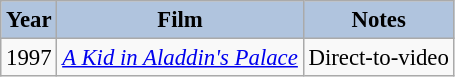<table class="wikitable" style="font-size:95%;">
<tr>
<th style="background:#B0C4DE;">Year</th>
<th style="background:#B0C4DE;">Film</th>
<th style="background:#B0C4DE;">Notes</th>
</tr>
<tr>
<td>1997</td>
<td><em><a href='#'>A Kid in Aladdin's Palace</a></em></td>
<td>Direct-to-video</td>
</tr>
</table>
